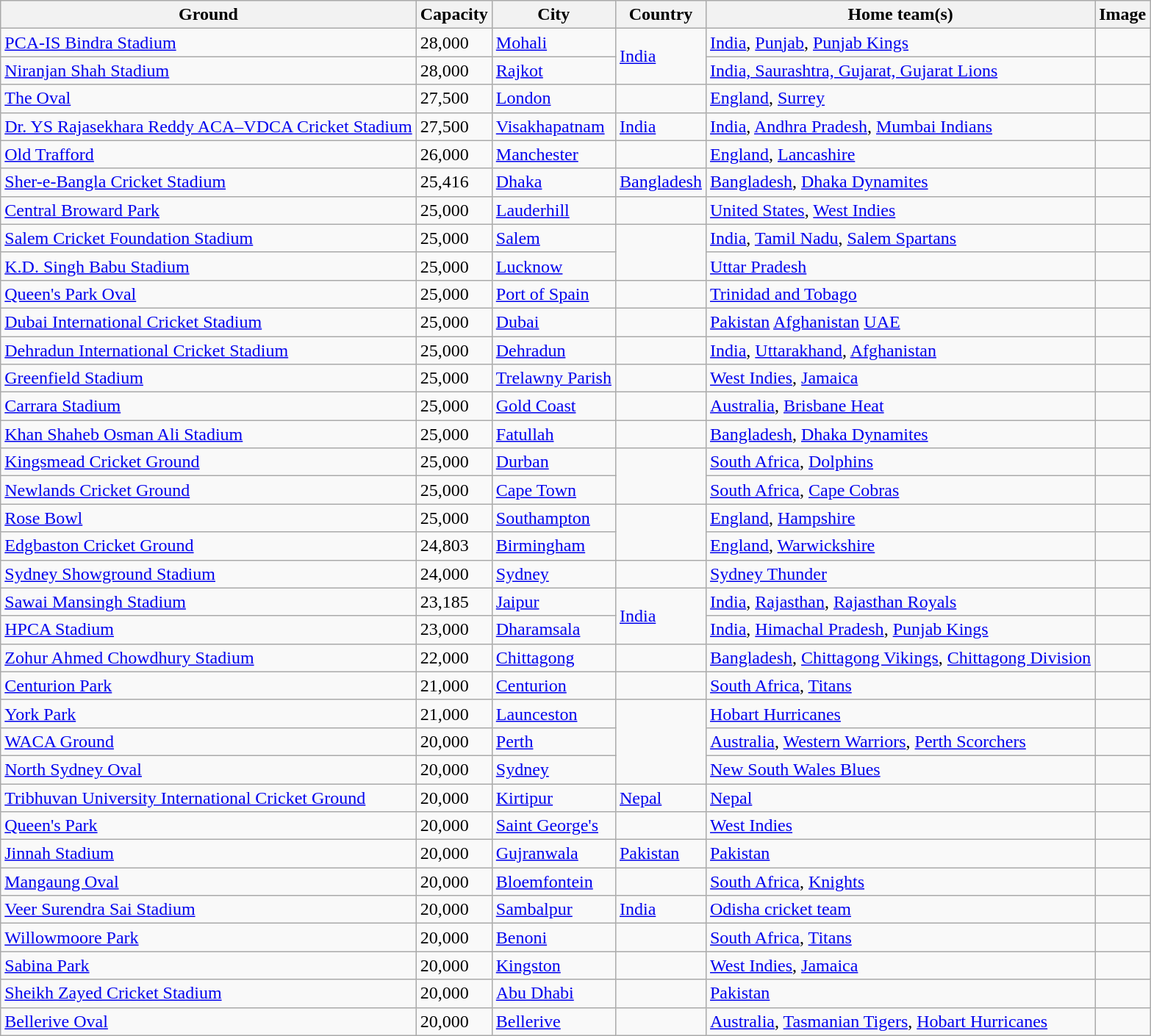<table class="wikitable sortable">
<tr>
<th>Ground</th>
<th>Capacity</th>
<th>City</th>
<th>Country</th>
<th>Home team(s)</th>
<th class=unsortable>Image</th>
</tr>
<tr>
<td><a href='#'>PCA-IS Bindra Stadium</a></td>
<td>28,000</td>
<td><a href='#'>Mohali</a></td>
<td rowspan="2"> <a href='#'>India</a></td>
<td><a href='#'>India</a>, <a href='#'>Punjab</a>, <a href='#'>Punjab Kings</a></td>
<td></td>
</tr>
<tr>
<td><a href='#'>Niranjan Shah Stadium</a></td>
<td>28,000</td>
<td><a href='#'>Rajkot</a></td>
<td><a href='#'>India, Saurashtra, Gujarat, Gujarat Lions</a></td>
<td></td>
</tr>
<tr>
<td><a href='#'>The Oval</a></td>
<td>27,500</td>
<td><a href='#'>London</a></td>
<td></td>
<td><a href='#'>England</a>, <a href='#'>Surrey</a></td>
<td></td>
</tr>
<tr>
<td><a href='#'>Dr. YS Rajasekhara Reddy ACA–VDCA Cricket Stadium</a></td>
<td>27,500</td>
<td><a href='#'>Visakhapatnam</a></td>
<td> <a href='#'>India</a></td>
<td><a href='#'>India</a>, <a href='#'>Andhra Pradesh</a>, <a href='#'>Mumbai Indians</a></td>
<td></td>
</tr>
<tr>
<td><a href='#'>Old Trafford</a></td>
<td>26,000</td>
<td><a href='#'>Manchester</a></td>
<td></td>
<td><a href='#'>England</a>, <a href='#'>Lancashire</a></td>
<td></td>
</tr>
<tr>
<td><a href='#'>Sher-e-Bangla Cricket Stadium</a></td>
<td>25,416</td>
<td><a href='#'>Dhaka</a></td>
<td> <a href='#'>Bangladesh</a></td>
<td><a href='#'>Bangladesh</a>, <a href='#'>Dhaka Dynamites</a></td>
<td></td>
</tr>
<tr>
<td><a href='#'>Central Broward Park</a></td>
<td>25,000</td>
<td><a href='#'>Lauderhill</a></td>
<td></td>
<td><a href='#'>United States</a>, <a href='#'>West Indies</a></td>
<td></td>
</tr>
<tr>
<td><a href='#'>Salem Cricket Foundation Stadium</a></td>
<td>25,000</td>
<td><a href='#'>Salem</a></td>
<td rowspan="2"></td>
<td><a href='#'>India</a>, <a href='#'>Tamil Nadu</a>, <a href='#'>Salem Spartans</a></td>
<td></td>
</tr>
<tr>
<td><a href='#'>K.D. Singh Babu Stadium</a></td>
<td>25,000</td>
<td><a href='#'>Lucknow</a></td>
<td><a href='#'>Uttar Pradesh</a></td>
<td></td>
</tr>
<tr>
<td><a href='#'>Queen's Park Oval</a></td>
<td>25,000</td>
<td><a href='#'>Port of Spain</a></td>
<td></td>
<td><a href='#'>Trinidad and Tobago</a></td>
<td></td>
</tr>
<tr>
<td><a href='#'>Dubai International Cricket Stadium</a></td>
<td>25,000</td>
<td><a href='#'>Dubai</a></td>
<td></td>
<td><a href='#'>Pakistan</a> <a href='#'>Afghanistan</a> <a href='#'>UAE</a></td>
<td></td>
</tr>
<tr>
<td><a href='#'>Dehradun International Cricket Stadium</a></td>
<td>25,000</td>
<td><a href='#'>Dehradun</a></td>
<td></td>
<td><a href='#'>India</a>, <a href='#'>Uttarakhand</a>, <a href='#'>Afghanistan</a></td>
<td></td>
</tr>
<tr>
<td><a href='#'>Greenfield Stadium</a></td>
<td>25,000</td>
<td><a href='#'>Trelawny Parish</a></td>
<td></td>
<td><a href='#'>West Indies</a>, <a href='#'>Jamaica</a></td>
<td></td>
</tr>
<tr>
<td><a href='#'>Carrara Stadium</a></td>
<td>25,000</td>
<td><a href='#'>Gold Coast</a></td>
<td></td>
<td><a href='#'>Australia</a>, <a href='#'>Brisbane Heat</a></td>
<td></td>
</tr>
<tr>
<td><a href='#'>Khan Shaheb Osman Ali Stadium</a></td>
<td>25,000</td>
<td><a href='#'>Fatullah</a></td>
<td></td>
<td><a href='#'>Bangladesh</a>, <a href='#'>Dhaka Dynamites</a></td>
<td></td>
</tr>
<tr>
<td><a href='#'>Kingsmead Cricket Ground</a></td>
<td>25,000</td>
<td><a href='#'>Durban</a></td>
<td rowspan="2"></td>
<td><a href='#'>South Africa</a>, <a href='#'>Dolphins</a></td>
<td></td>
</tr>
<tr>
<td><a href='#'>Newlands Cricket Ground</a></td>
<td>25,000</td>
<td><a href='#'>Cape Town</a></td>
<td><a href='#'>South Africa</a>, <a href='#'>Cape Cobras</a></td>
<td></td>
</tr>
<tr>
<td><a href='#'>Rose Bowl</a></td>
<td>25,000</td>
<td><a href='#'>Southampton</a></td>
<td rowspan="2"></td>
<td><a href='#'>England</a>, <a href='#'>Hampshire</a></td>
<td></td>
</tr>
<tr>
<td><a href='#'>Edgbaston Cricket Ground</a></td>
<td>24,803</td>
<td><a href='#'>Birmingham</a></td>
<td><a href='#'>England</a>, <a href='#'>Warwickshire</a></td>
<td></td>
</tr>
<tr>
<td><a href='#'>Sydney Showground Stadium</a></td>
<td>24,000</td>
<td><a href='#'>Sydney</a></td>
<td></td>
<td><a href='#'>Sydney Thunder</a></td>
<td></td>
</tr>
<tr>
<td><a href='#'>Sawai Mansingh Stadium</a></td>
<td>23,185</td>
<td><a href='#'>Jaipur</a></td>
<td rowspan="2"> <a href='#'>India</a></td>
<td><a href='#'>India</a>, <a href='#'>Rajasthan</a>, <a href='#'>Rajasthan Royals</a></td>
<td></td>
</tr>
<tr>
<td><a href='#'>HPCA Stadium</a></td>
<td>23,000</td>
<td><a href='#'>Dharamsala</a></td>
<td><a href='#'>India</a>, <a href='#'>Himachal Pradesh</a>, <a href='#'>Punjab Kings</a></td>
<td></td>
</tr>
<tr>
<td><a href='#'>Zohur Ahmed Chowdhury Stadium</a></td>
<td>22,000</td>
<td><a href='#'>Chittagong</a></td>
<td></td>
<td><a href='#'>Bangladesh</a>, <a href='#'>Chittagong Vikings</a>, <a href='#'>Chittagong Division</a></td>
<td></td>
</tr>
<tr>
<td><a href='#'>Centurion Park</a></td>
<td>21,000</td>
<td><a href='#'>Centurion</a></td>
<td></td>
<td><a href='#'>South Africa</a>, <a href='#'>Titans</a></td>
<td></td>
</tr>
<tr>
<td><a href='#'>York Park</a></td>
<td>21,000</td>
<td><a href='#'>Launceston</a></td>
<td rowspan="3"></td>
<td><a href='#'>Hobart Hurricanes</a></td>
<td></td>
</tr>
<tr>
<td><a href='#'>WACA Ground</a></td>
<td>20,000</td>
<td><a href='#'>Perth</a></td>
<td><a href='#'>Australia</a>, <a href='#'>Western Warriors</a>, <a href='#'>Perth Scorchers</a></td>
<td></td>
</tr>
<tr>
<td><a href='#'>North Sydney Oval</a></td>
<td>20,000</td>
<td><a href='#'>Sydney</a></td>
<td><a href='#'>New South Wales Blues</a></td>
<td></td>
</tr>
<tr>
<td><a href='#'>Tribhuvan University International Cricket Ground</a></td>
<td>20,000</td>
<td><a href='#'>Kirtipur</a></td>
<td><a href='#'>Nepal</a></td>
<td><a href='#'>Nepal</a></td>
<td></td>
</tr>
<tr>
<td><a href='#'>Queen's Park</a></td>
<td>20,000</td>
<td><a href='#'>Saint George's</a></td>
<td></td>
<td><a href='#'>West Indies</a></td>
<td></td>
</tr>
<tr>
<td><a href='#'>Jinnah Stadium</a></td>
<td>20,000</td>
<td><a href='#'>Gujranwala</a></td>
<td> <a href='#'>Pakistan</a></td>
<td><a href='#'>Pakistan</a></td>
<td></td>
</tr>
<tr>
<td><a href='#'>Mangaung Oval</a></td>
<td>20,000</td>
<td><a href='#'>Bloemfontein</a></td>
<td></td>
<td><a href='#'>South Africa</a>, <a href='#'>Knights</a></td>
<td></td>
</tr>
<tr>
<td><a href='#'>Veer Surendra Sai  Stadium</a></td>
<td>20,000</td>
<td><a href='#'>Sambalpur</a></td>
<td><a href='#'>India</a></td>
<td><a href='#'>Odisha cricket team</a></td>
</tr>
<tr>
<td><a href='#'>Willowmoore Park</a></td>
<td>20,000</td>
<td><a href='#'>Benoni</a></td>
<td></td>
<td><a href='#'>South Africa</a>, <a href='#'>Titans</a></td>
<td></td>
</tr>
<tr>
<td><a href='#'>Sabina Park</a></td>
<td>20,000</td>
<td><a href='#'>Kingston</a></td>
<td></td>
<td><a href='#'>West Indies</a>, <a href='#'>Jamaica</a></td>
<td></td>
</tr>
<tr>
<td><a href='#'>Sheikh Zayed Cricket Stadium</a></td>
<td>20,000</td>
<td><a href='#'>Abu Dhabi</a></td>
<td></td>
<td><a href='#'>Pakistan</a></td>
<td></td>
</tr>
<tr>
<td><a href='#'>Bellerive Oval</a></td>
<td>20,000</td>
<td><a href='#'>Bellerive</a></td>
<td></td>
<td><a href='#'>Australia</a>, <a href='#'>Tasmanian Tigers</a>, <a href='#'>Hobart Hurricanes</a></td>
<td></td>
</tr>
</table>
